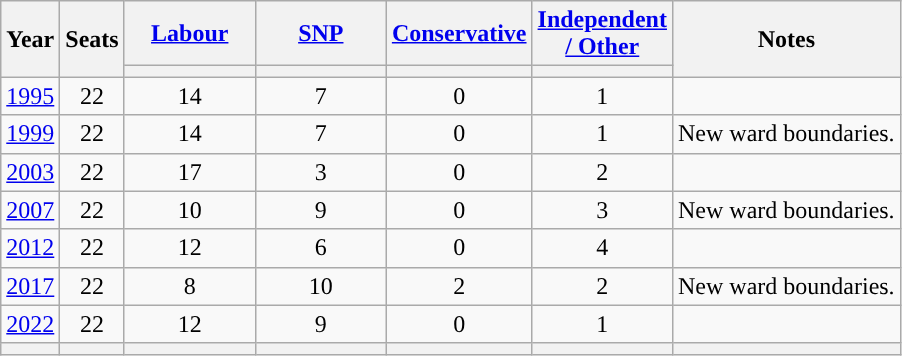<table class="wikitable" style=text-align:center>
<tr>
<th rowspan=2><strong>Year</strong></th>
<th rowspan=2><strong>Seats</strong></th>
<th width="80"><a href='#'><strong>Labour</strong></a></th>
<th width="80"><a href='#'><strong>SNP</strong></a></th>
<th width="80"><a href='#'><strong>Conservative</strong></a></th>
<th width="80"><a href='#'><strong>Independent / Other</strong></a></th>
<th rowspan=2><strong>Notes</strong></th>
</tr>
<tr>
<th style="background-color: "></th>
<th style="background-color: "></th>
<th style="background-color: "></th>
<th style="background-color: "></th>
</tr>
<tr>
<td><a href='#'>1995</a></td>
<td>22</td>
<td>14</td>
<td>7</td>
<td>0</td>
<td>1</td>
<td align=left></td>
</tr>
<tr>
<td><a href='#'>1999</a></td>
<td>22</td>
<td>14</td>
<td>7</td>
<td>0</td>
<td>1</td>
<td align=left>New ward boundaries.</td>
</tr>
<tr>
<td><a href='#'>2003</a></td>
<td>22</td>
<td>17</td>
<td>3</td>
<td>0</td>
<td>2</td>
<td align=left></td>
</tr>
<tr>
<td><a href='#'>2007</a></td>
<td>22</td>
<td>10</td>
<td>9</td>
<td>0</td>
<td>3</td>
<td align=left>New ward boundaries.</td>
</tr>
<tr>
<td><a href='#'>2012</a></td>
<td>22</td>
<td>12</td>
<td>6</td>
<td>0</td>
<td>4</td>
<td align=left></td>
</tr>
<tr>
<td><a href='#'>2017</a></td>
<td>22</td>
<td>8</td>
<td>10</td>
<td>2</td>
<td>2</td>
<td align=left>New ward boundaries.</td>
</tr>
<tr>
<td><a href='#'>2022</a></td>
<td>22</td>
<td>12</td>
<td>9</td>
<td>0</td>
<td>1</td>
<td align=left></td>
</tr>
<tr>
<th></th>
<th></th>
<th style="background-color: "></th>
<th style="background-color: "></th>
<th style="background-color: "></th>
<th style="background-color: "></th>
<th></th>
</tr>
</table>
